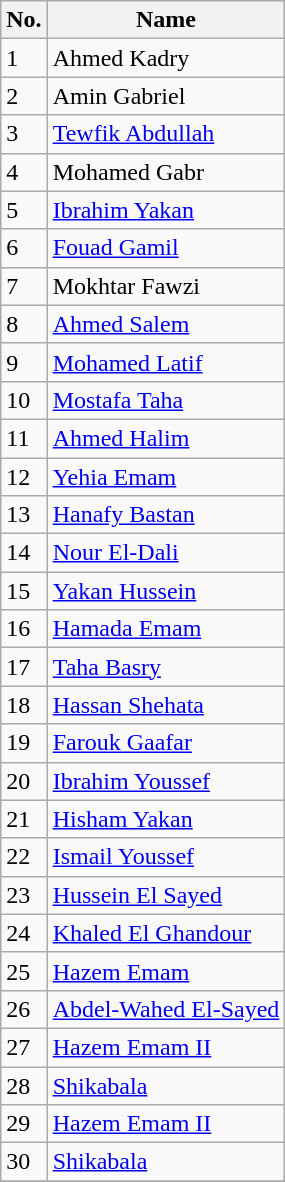<table class="wikitable alternance" style="display:inline-table;">
<tr>
<th>No.</th>
<th>Name</th>
</tr>
<tr>
<td>1</td>
<td> Ahmed Kadry</td>
</tr>
<tr>
<td>2</td>
<td> Amin Gabriel</td>
</tr>
<tr>
<td>3</td>
<td> <a href='#'>Tewfik Abdullah</a></td>
</tr>
<tr>
<td>4</td>
<td> Mohamed Gabr</td>
</tr>
<tr>
<td>5</td>
<td> <a href='#'>Ibrahim Yakan</a></td>
</tr>
<tr>
<td>6</td>
<td> <a href='#'>Fouad Gamil</a></td>
</tr>
<tr>
<td>7</td>
<td> Mokhtar Fawzi</td>
</tr>
<tr>
<td>8</td>
<td> <a href='#'>Ahmed Salem</a></td>
</tr>
<tr>
<td>9</td>
<td> <a href='#'>Mohamed Latif</a></td>
</tr>
<tr>
<td>10</td>
<td> <a href='#'>Mostafa Taha</a></td>
</tr>
<tr>
<td>11</td>
<td> <a href='#'>Ahmed Halim</a></td>
</tr>
<tr>
<td>12</td>
<td> <a href='#'>Yehia Emam</a></td>
</tr>
<tr>
<td>13</td>
<td> <a href='#'>Hanafy Bastan</a></td>
</tr>
<tr>
<td>14</td>
<td> <a href='#'>Nour El-Dali</a></td>
</tr>
<tr>
<td>15</td>
<td> <a href='#'>Yakan Hussein</a></td>
</tr>
<tr>
<td>16</td>
<td> <a href='#'>Hamada Emam</a></td>
</tr>
<tr>
<td>17</td>
<td> <a href='#'>Taha Basry</a></td>
</tr>
<tr>
<td>18</td>
<td> <a href='#'>Hassan Shehata</a></td>
</tr>
<tr>
<td>19</td>
<td> <a href='#'>Farouk Gaafar</a></td>
</tr>
<tr>
<td>20</td>
<td> <a href='#'>Ibrahim Youssef</a></td>
</tr>
<tr>
<td>21</td>
<td> <a href='#'>Hisham Yakan</a></td>
</tr>
<tr>
<td>22</td>
<td> <a href='#'>Ismail Youssef</a></td>
</tr>
<tr>
<td>23</td>
<td> <a href='#'>Hussein El Sayed</a></td>
</tr>
<tr>
<td>24</td>
<td> <a href='#'>Khaled El Ghandour</a></td>
</tr>
<tr>
<td>25</td>
<td> <a href='#'>Hazem Emam</a></td>
</tr>
<tr>
<td>26</td>
<td> <a href='#'>Abdel-Wahed El-Sayed</a></td>
</tr>
<tr>
<td>27</td>
<td> <a href='#'>Hazem Emam II</a></td>
</tr>
<tr>
<td>28</td>
<td> <a href='#'>Shikabala</a></td>
</tr>
<tr>
<td>29</td>
<td> <a href='#'>Hazem Emam II</a></td>
</tr>
<tr>
<td>30</td>
<td> <a href='#'>Shikabala</a></td>
</tr>
<tr>
</tr>
</table>
